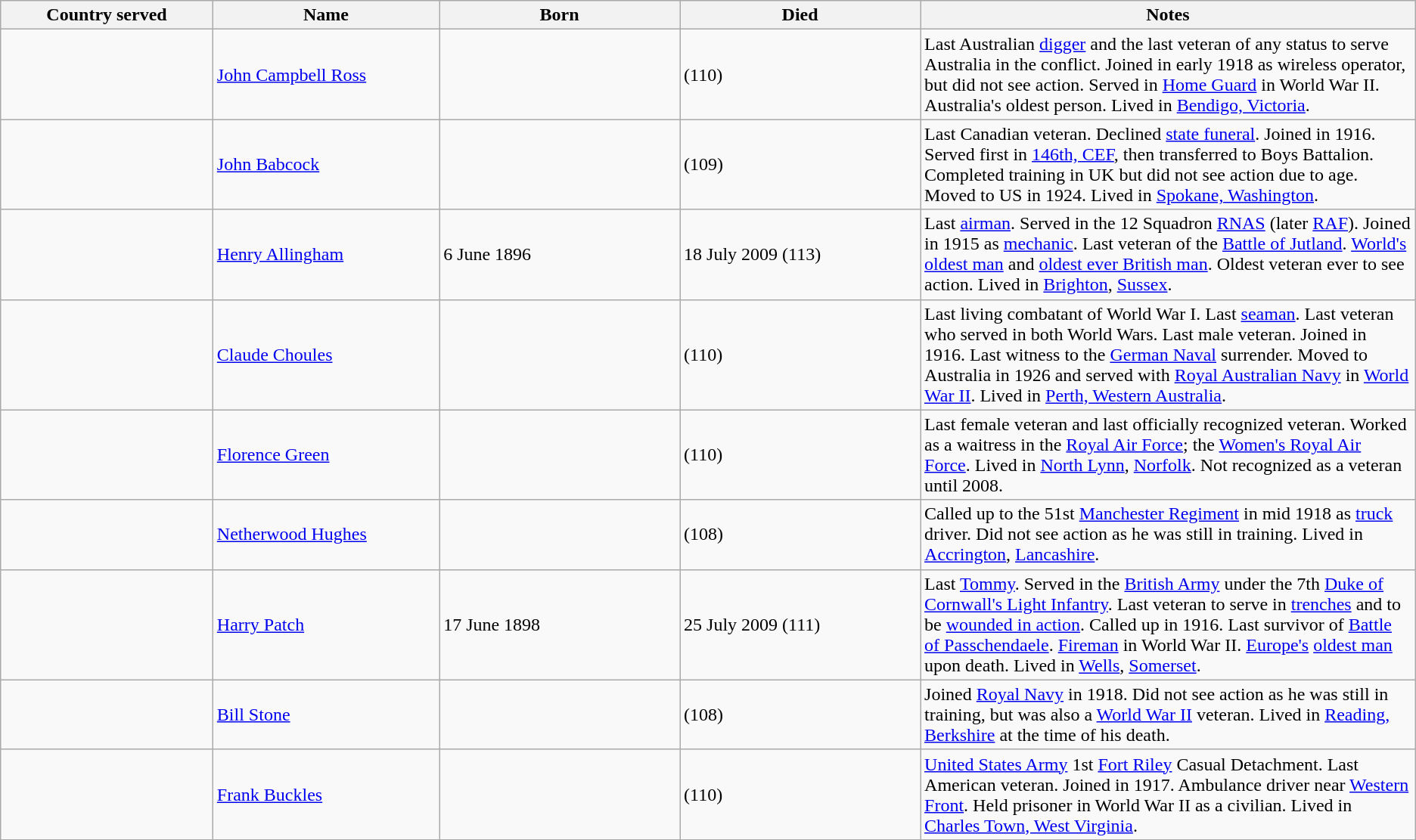<table class="wikitable sortable">
<tr>
<th colspan=1 width="15%">Country served</th>
<th colspan=1 width="16%">Name</th>
<th colspan=1 width="17%">Born</th>
<th colspan=1 width="17%">Died</th>
<th colspan=1 width="35%">Notes</th>
</tr>
<tr>
<td></td>
<td><a href='#'>John Campbell Ross</a></td>
<td></td>
<td> (110)</td>
<td>Last Australian <a href='#'>digger</a> and the last veteran of any status to serve Australia in the conflict. Joined in early 1918 as wireless operator, but did not see action. Served in <a href='#'>Home Guard</a> in World War II. Australia's oldest person. Lived in <a href='#'>Bendigo, Victoria</a>.</td>
</tr>
<tr>
<td></td>
<td><a href='#'>John Babcock</a></td>
<td></td>
<td> (109)</td>
<td>Last Canadian veteran. Declined <a href='#'>state funeral</a>. Joined in 1916. Served first in <a href='#'>146th, CEF</a>, then transferred to Boys Battalion. Completed training in UK but did not see action due to age. Moved to US in 1924. Lived in <a href='#'>Spokane, Washington</a>.</td>
</tr>
<tr>
<td></td>
<td><a href='#'>Henry Allingham</a></td>
<td>6 June 1896</td>
<td>18 July 2009 (113)</td>
<td>Last <a href='#'>airman</a>. Served in the 12 Squadron <a href='#'>RNAS</a> (later <a href='#'>RAF</a>). Joined in 1915 as <a href='#'>mechanic</a>. Last veteran of the <a href='#'>Battle of Jutland</a>. <a href='#'>World's oldest man</a> and <a href='#'>oldest ever British man</a>. Oldest veteran ever to see action. Lived in <a href='#'>Brighton</a>, <a href='#'>Sussex</a>.</td>
</tr>
<tr>
<td></td>
<td><a href='#'>Claude Choules</a></td>
<td></td>
<td> (110)</td>
<td>Last living combatant of World War I. Last <a href='#'>seaman</a>. Last veteran who served in both World Wars. Last male veteran. Joined in 1916. Last witness to the <a href='#'>German Naval</a> surrender. Moved to Australia in 1926 and served with <a href='#'>Royal Australian Navy</a> in <a href='#'>World War II</a>. Lived in <a href='#'>Perth, Western Australia</a>.</td>
</tr>
<tr>
<td></td>
<td><a href='#'>Florence Green</a></td>
<td></td>
<td> (110)</td>
<td>Last female veteran and last officially recognized veteran. Worked as a waitress in the <a href='#'>Royal Air Force</a>; the <a href='#'>Women's Royal Air Force</a>. Lived in <a href='#'>North Lynn</a>, <a href='#'>Norfolk</a>. Not recognized as a veteran until 2008.</td>
</tr>
<tr>
<td></td>
<td><a href='#'>Netherwood Hughes</a></td>
<td></td>
<td> (108)</td>
<td>Called up to the 51st <a href='#'>Manchester Regiment</a> in mid 1918 as <a href='#'>truck</a> driver. Did not see action as he was still in training. Lived in <a href='#'>Accrington</a>, <a href='#'>Lancashire</a>.</td>
</tr>
<tr>
<td></td>
<td><a href='#'>Harry Patch</a></td>
<td>17 June 1898</td>
<td>25 July 2009 (111)</td>
<td>Last <a href='#'>Tommy</a>. Served in the <a href='#'>British Army</a> under the 7th <a href='#'>Duke of Cornwall's Light Infantry</a>. Last veteran to serve in <a href='#'>trenches</a> and to be <a href='#'>wounded in action</a>. Called up in 1916. Last survivor of <a href='#'>Battle of Passchendaele</a>. <a href='#'>Fireman</a> in World War II. <a href='#'>Europe's</a> <a href='#'>oldest man</a> upon death. Lived in <a href='#'>Wells</a>, <a href='#'>Somerset</a>.</td>
</tr>
<tr>
<td></td>
<td><a href='#'>Bill Stone</a></td>
<td></td>
<td> (108)</td>
<td>Joined <a href='#'>Royal Navy</a> in 1918. Did not see action as he was still in training, but was also a <a href='#'>World War II</a> veteran. Lived in <a href='#'>Reading, Berkshire</a> at the time of his death.</td>
</tr>
<tr>
<td></td>
<td><a href='#'>Frank Buckles</a></td>
<td></td>
<td> (110)</td>
<td><a href='#'>United States Army</a> 1st <a href='#'>Fort Riley</a> Casual Detachment. Last American veteran. Joined in 1917. Ambulance driver near <a href='#'>Western Front</a>. Held prisoner in World War II as a civilian. Lived in <a href='#'>Charles Town, West Virginia</a>.</td>
</tr>
</table>
